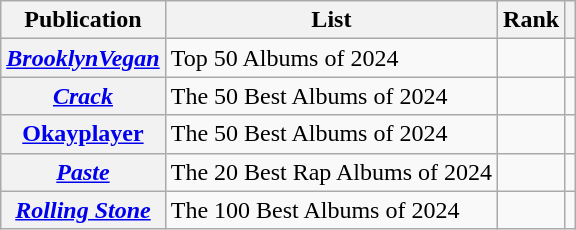<table class="wikitable sortable plainrowheaders">
<tr>
<th scope="col">Publication</th>
<th scope="col">List</th>
<th scope="col">Rank</th>
<th scope="col" class="unsortable"></th>
</tr>
<tr>
<th scope="row"><em><a href='#'>BrooklynVegan</a></em></th>
<td>Top 50 Albums of 2024</td>
<td></td>
<td></td>
</tr>
<tr>
<th scope="row"><em><a href='#'>Crack</a></em></th>
<td>The 50 Best Albums of 2024</td>
<td></td>
<td></td>
</tr>
<tr>
<th scope="row"><a href='#'>Okayplayer</a></th>
<td>The 50 Best Albums of 2024</td>
<td></td>
<td></td>
</tr>
<tr>
<th scope="row"><em><a href='#'>Paste</a></em></th>
<td>The 20 Best Rap Albums of 2024</td>
<td></td>
<td></td>
</tr>
<tr>
<th scope="row"><em><a href='#'>Rolling Stone</a></em></th>
<td>The 100 Best Albums of 2024</td>
<td></td>
<td></td>
</tr>
</table>
